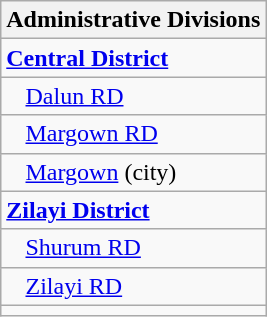<table class="wikitable">
<tr>
<th>Administrative Divisions</th>
</tr>
<tr>
<td><strong><a href='#'>Central District</a></strong></td>
</tr>
<tr>
<td style="padding-left: 1em;"><a href='#'>Dalun RD</a></td>
</tr>
<tr>
<td style="padding-left: 1em;"><a href='#'>Margown RD</a></td>
</tr>
<tr>
<td style="padding-left: 1em;"><a href='#'>Margown</a> (city)</td>
</tr>
<tr>
<td><strong><a href='#'>Zilayi District</a></strong></td>
</tr>
<tr>
<td style="padding-left: 1em;"><a href='#'>Shurum RD</a></td>
</tr>
<tr>
<td style="padding-left: 1em;"><a href='#'>Zilayi RD</a></td>
</tr>
<tr>
<td colspan=1></td>
</tr>
</table>
